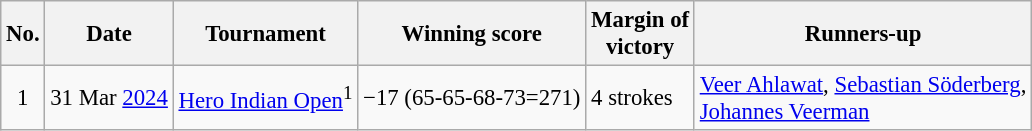<table class="wikitable" style="font-size:95%;">
<tr>
<th>No.</th>
<th>Date</th>
<th>Tournament</th>
<th>Winning score</th>
<th>Margin of<br>victory</th>
<th>Runners-up</th>
</tr>
<tr>
<td align=center>1</td>
<td align=right>31 Mar <a href='#'>2024</a></td>
<td><a href='#'>Hero Indian Open</a><sup>1</sup></td>
<td>−17 (65-65-68-73=271)</td>
<td>4 strokes</td>
<td> <a href='#'>Veer Ahlawat</a>,  <a href='#'>Sebastian Söderberg</a>,<br> <a href='#'>Johannes Veerman</a></td>
</tr>
</table>
